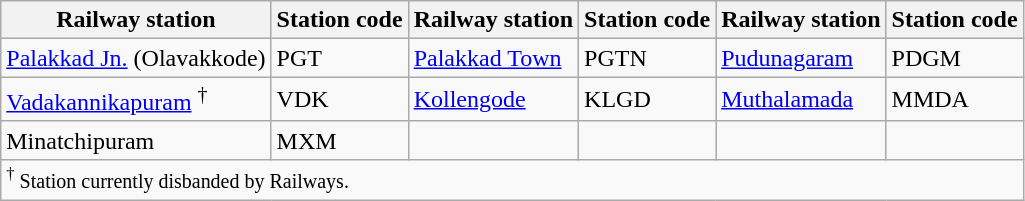<table class="wikitable sortable">
<tr>
<th>Railway station</th>
<th>Station code</th>
<th>Railway station</th>
<th>Station code</th>
<th>Railway station</th>
<th>Station code</th>
</tr>
<tr>
<td><a href='#'>Palakkad Jn.</a> (Olavakkode)</td>
<td>PGT</td>
<td><a href='#'>Palakkad Town</a></td>
<td>PGTN</td>
<td><a href='#'>Pudunagaram</a></td>
<td>PDGM</td>
</tr>
<tr>
<td><a href='#'>Vadakannikapuram</a> <sup>†</sup></td>
<td>VDK</td>
<td><a href='#'>Kollengode</a></td>
<td>KLGD</td>
<td><a href='#'>Muthalamada</a></td>
<td>MMDA</td>
</tr>
<tr>
<td>Minatchipuram</td>
<td>MXM</td>
<td></td>
<td></td>
<td></td>
<td></td>
</tr>
<tr>
<td colspan=6><small><sup>†</sup> Station currently disbanded by Railways.</small></td>
</tr>
</table>
